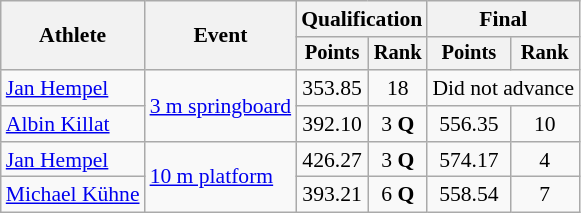<table class="wikitable" style="font-size:90%">
<tr>
<th rowspan=2>Athlete</th>
<th rowspan=2>Event</th>
<th colspan=2>Qualification</th>
<th colspan=2>Final</th>
</tr>
<tr style="font-size:95%">
<th>Points</th>
<th>Rank</th>
<th>Points</th>
<th>Rank</th>
</tr>
<tr align=center>
<td align=left><a href='#'>Jan Hempel</a></td>
<td align=left rowspan=2><a href='#'>3 m springboard</a></td>
<td>353.85</td>
<td>18</td>
<td colspan=2>Did not advance</td>
</tr>
<tr align=center>
<td align=left><a href='#'>Albin Killat</a></td>
<td>392.10</td>
<td>3 <strong>Q</strong></td>
<td>556.35</td>
<td>10</td>
</tr>
<tr align=center>
<td align=left><a href='#'>Jan Hempel</a></td>
<td align=left rowspan=2><a href='#'>10 m platform</a></td>
<td>426.27</td>
<td>3 <strong>Q</strong></td>
<td>574.17</td>
<td>4</td>
</tr>
<tr align=center>
<td align=left><a href='#'>Michael Kühne</a></td>
<td>393.21</td>
<td>6 <strong>Q</strong></td>
<td>558.54</td>
<td>7</td>
</tr>
</table>
